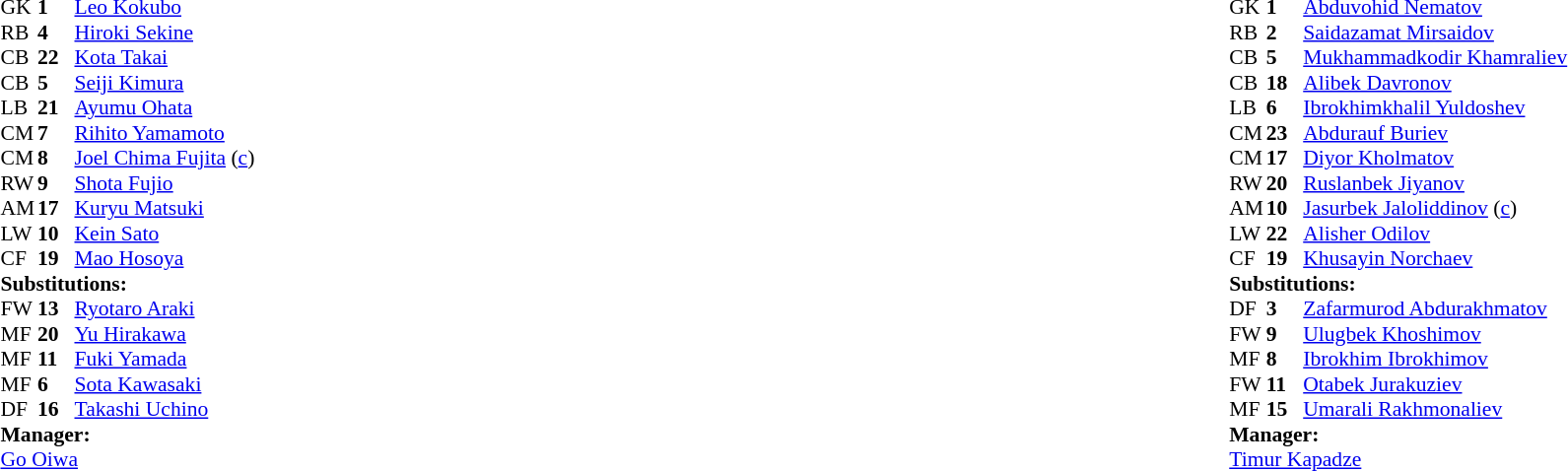<table style="width:100%;">
<tr>
<td style="vertical-align:top; width:50%;"><br><table style="font-size: 90%" cellspacing="0" cellpadding="0">
<tr>
<th width="25"></th>
<th width="25"></th>
</tr>
<tr>
<td>GK</td>
<td><strong>1</strong></td>
<td><a href='#'>Leo Kokubo</a></td>
</tr>
<tr>
<td>RB</td>
<td><strong>4</strong></td>
<td><a href='#'>Hiroki Sekine</a></td>
</tr>
<tr>
<td>CB</td>
<td><strong>22</strong></td>
<td><a href='#'>Kota Takai</a></td>
</tr>
<tr>
<td>CB</td>
<td><strong>5</strong></td>
<td><a href='#'>Seiji Kimura</a></td>
<td></td>
<td></td>
</tr>
<tr>
<td>LB</td>
<td><strong>21</strong></td>
<td><a href='#'>Ayumu Ohata</a></td>
<td></td>
<td></td>
</tr>
<tr>
<td>CM</td>
<td><strong>7</strong></td>
<td><a href='#'>Rihito Yamamoto</a></td>
<td></td>
<td></td>
</tr>
<tr>
<td>CM</td>
<td><strong>8</strong></td>
<td><a href='#'>Joel Chima Fujita</a> (<a href='#'>c</a>)</td>
</tr>
<tr>
<td>RW</td>
<td><strong>9</strong></td>
<td><a href='#'>Shota Fujio</a></td>
<td></td>
<td></td>
</tr>
<tr>
<td>AM</td>
<td><strong>17</strong></td>
<td><a href='#'>Kuryu Matsuki</a></td>
<td></td>
<td></td>
</tr>
<tr>
<td>LW</td>
<td><strong>10</strong></td>
<td><a href='#'>Kein Sato</a></td>
<td></td>
<td></td>
</tr>
<tr>
<td>CF</td>
<td><strong>19</strong></td>
<td><a href='#'>Mao Hosoya</a></td>
<td></td>
<td></td>
</tr>
<tr>
<td colspan=3><strong>Substitutions:</strong></td>
</tr>
<tr>
<td>FW</td>
<td><strong>13</strong></td>
<td><a href='#'>Ryotaro Araki</a></td>
<td></td>
<td></td>
</tr>
<tr>
<td>MF</td>
<td><strong>20</strong></td>
<td><a href='#'>Yu Hirakawa</a></td>
<td></td>
<td></td>
</tr>
<tr>
<td>MF</td>
<td><strong>11</strong></td>
<td><a href='#'>Fuki Yamada</a></td>
<td></td>
<td></td>
</tr>
<tr>
<td>MF</td>
<td><strong>6</strong></td>
<td><a href='#'>Sota Kawasaki</a></td>
<td></td>
<td></td>
</tr>
<tr>
<td>DF</td>
<td><strong>16</strong></td>
<td><a href='#'>Takashi Uchino</a></td>
<td></td>
<td></td>
</tr>
<tr>
<td colspan=3><strong>Manager:</strong></td>
</tr>
<tr>
<td colspan=3><a href='#'>Go Oiwa</a></td>
</tr>
</table>
</td>
<td valign="top"></td>
<td style="vertical-align:top; width:50%"><br><table cellspacing="0" cellpadding="0" style="font-size:90%; margin:auto">
<tr>
<th width=25></th>
<th width=25></th>
</tr>
<tr>
<td>GK</td>
<td><strong>1</strong></td>
<td><a href='#'>Abduvohid Nematov</a></td>
<td></td>
<td></td>
</tr>
<tr>
<td>RB</td>
<td><strong>2</strong></td>
<td><a href='#'>Saidazamat Mirsaidov</a></td>
<td></td>
<td></td>
</tr>
<tr>
<td>CB</td>
<td><strong>5</strong></td>
<td><a href='#'>Mukhammadkodir Khamraliev</a></td>
</tr>
<tr>
<td>CB</td>
<td><strong>18</strong></td>
<td><a href='#'>Alibek Davronov</a></td>
</tr>
<tr>
<td>LB</td>
<td><strong>6</strong></td>
<td><a href='#'>Ibrokhimkhalil Yuldoshev</a></td>
</tr>
<tr>
<td>CM</td>
<td><strong>23</strong></td>
<td><a href='#'>Abdurauf Buriev</a></td>
</tr>
<tr>
<td>CM</td>
<td><strong>17</strong></td>
<td><a href='#'>Diyor Kholmatov</a></td>
<td></td>
<td></td>
</tr>
<tr>
<td>RW</td>
<td><strong>20</strong></td>
<td><a href='#'>Ruslanbek Jiyanov</a></td>
<td></td>
<td></td>
</tr>
<tr>
<td>AM</td>
<td><strong>10</strong></td>
<td><a href='#'>Jasurbek Jaloliddinov</a> (<a href='#'>c</a>)</td>
<td></td>
<td></td>
</tr>
<tr>
<td>LW</td>
<td><strong>22</strong></td>
<td><a href='#'>Alisher Odilov</a></td>
</tr>
<tr>
<td>CF</td>
<td><strong>19</strong></td>
<td><a href='#'>Khusayin Norchaev</a></td>
<td></td>
<td></td>
</tr>
<tr>
<td colspan=3><strong>Substitutions:</strong></td>
</tr>
<tr>
<td>DF</td>
<td><strong>3</strong></td>
<td><a href='#'>Zafarmurod Abdurakhmatov</a></td>
<td></td>
<td></td>
</tr>
<tr>
<td>FW</td>
<td><strong>9</strong></td>
<td><a href='#'>Ulugbek Khoshimov</a></td>
<td></td>
<td></td>
</tr>
<tr>
<td>MF</td>
<td><strong>8</strong></td>
<td><a href='#'>Ibrokhim Ibrokhimov</a></td>
<td></td>
<td></td>
</tr>
<tr>
<td>FW</td>
<td><strong>11</strong></td>
<td><a href='#'>Otabek Jurakuziev</a></td>
<td></td>
<td></td>
</tr>
<tr>
<td>MF</td>
<td><strong>15</strong></td>
<td><a href='#'>Umarali Rakhmonaliev</a></td>
<td></td>
<td></td>
</tr>
<tr>
<td colspan=3><strong>Manager:</strong></td>
</tr>
<tr>
<td colspan=3><a href='#'>Timur Kapadze</a></td>
</tr>
</table>
</td>
</tr>
</table>
